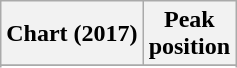<table class="wikitable plainrowheaders" style="text-align:center">
<tr>
<th scope="col">Chart (2017)</th>
<th scope="col">Peak<br> position</th>
</tr>
<tr>
</tr>
<tr>
</tr>
<tr>
</tr>
<tr>
</tr>
</table>
